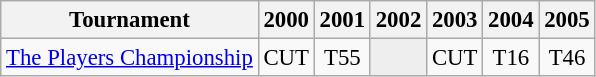<table class="wikitable" style="font-size:95%;text-align:center;">
<tr>
<th>Tournament</th>
<th>2000</th>
<th>2001</th>
<th>2002</th>
<th>2003</th>
<th>2004</th>
<th>2005</th>
</tr>
<tr>
<td align=left><a href='#'>The Players Championship</a></td>
<td>CUT</td>
<td>T55</td>
<td style="background:#eeeeee;"></td>
<td>CUT</td>
<td>T16</td>
<td>T46</td>
</tr>
</table>
